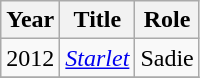<table class="wikitable sortable">
<tr>
<th>Year</th>
<th>Title</th>
<th>Role</th>
</tr>
<tr>
<td>2012</td>
<td><em><a href='#'>Starlet</a></em></td>
<td>Sadie</td>
</tr>
<tr>
</tr>
</table>
